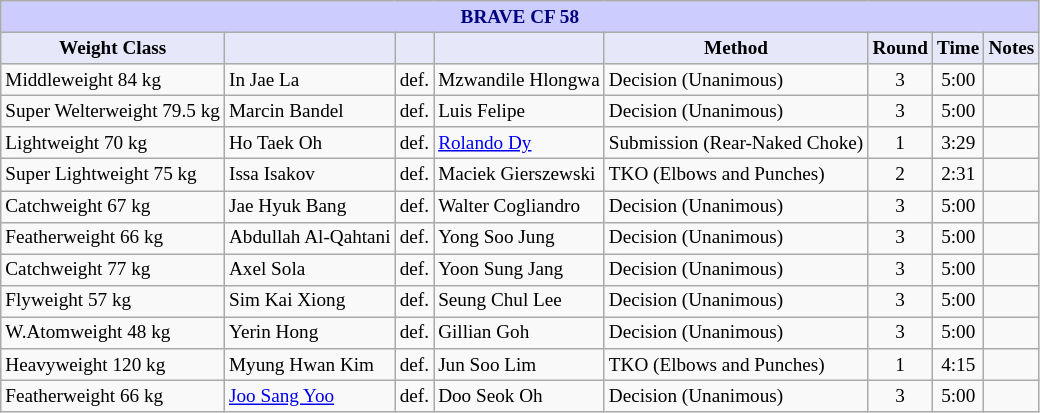<table class="wikitable" style="font-size: 80%;">
<tr>
<th colspan="8" style="background-color: #ccf; color: #000080; text-align: center;"><strong>BRAVE CF 58</strong></th>
</tr>
<tr>
<th colspan="1" style="background-color: #E6E8FA; color: #000000; text-align: center;">Weight Class</th>
<th colspan="1" style="background-color: #E6E8FA; color: #000000; text-align: center;"></th>
<th colspan="1" style="background-color: #E6E8FA; color: #000000; text-align: center;"></th>
<th colspan="1" style="background-color: #E6E8FA; color: #000000; text-align: center;"></th>
<th colspan="1" style="background-color: #E6E8FA; color: #000000; text-align: center;">Method</th>
<th colspan="1" style="background-color: #E6E8FA; color: #000000; text-align: center;">Round</th>
<th colspan="1" style="background-color: #E6E8FA; color: #000000; text-align: center;">Time</th>
<th colspan="1" style="background-color: #E6E8FA; color: #000000; text-align: center;">Notes</th>
</tr>
<tr>
<td>Middleweight 84 kg</td>
<td> In Jae La</td>
<td>def.</td>
<td> Mzwandile Hlongwa</td>
<td>Decision (Unanimous)</td>
<td align=center>3</td>
<td align=center>5:00</td>
<td></td>
</tr>
<tr>
<td>Super Welterweight 79.5 kg</td>
<td> Marcin Bandel</td>
<td>def.</td>
<td> Luis Felipe</td>
<td>Decision (Unanimous)</td>
<td align=center>3</td>
<td align=center>5:00</td>
<td></td>
</tr>
<tr>
<td>Lightweight 70 kg</td>
<td> Ho Taek Oh</td>
<td>def.</td>
<td> <a href='#'>Rolando Dy</a></td>
<td>Submission (Rear-Naked Choke)</td>
<td align=center>1</td>
<td align=center>3:29</td>
<td></td>
</tr>
<tr>
<td>Super Lightweight 75 kg</td>
<td> Issa Isakov</td>
<td>def.</td>
<td> Maciek Gierszewski</td>
<td>TKO (Elbows and Punches)</td>
<td align=center>2</td>
<td align=center>2:31</td>
<td></td>
</tr>
<tr>
<td>Catchweight 67 kg</td>
<td> Jae Hyuk Bang</td>
<td>def.</td>
<td> Walter Cogliandro</td>
<td>Decision (Unanimous)</td>
<td align=center>3</td>
<td align=center>5:00</td>
<td></td>
</tr>
<tr>
<td>Featherweight 66 kg</td>
<td> Abdullah Al-Qahtani</td>
<td>def.</td>
<td> Yong Soo Jung</td>
<td>Decision (Unanimous)</td>
<td align=center>3</td>
<td align=center>5:00</td>
<td></td>
</tr>
<tr>
<td>Catchweight 77 kg</td>
<td> Axel Sola</td>
<td>def.</td>
<td> Yoon Sung Jang</td>
<td>Decision (Unanimous)</td>
<td align=center>3</td>
<td align=center>5:00</td>
<td></td>
</tr>
<tr>
<td>Flyweight 57 kg</td>
<td> Sim Kai Xiong</td>
<td>def.</td>
<td> Seung Chul Lee</td>
<td>Decision (Unanimous)</td>
<td align=center>3</td>
<td align=center>5:00</td>
<td></td>
</tr>
<tr>
<td>W.Atomweight 48 kg</td>
<td> Yerin Hong</td>
<td>def.</td>
<td> Gillian Goh</td>
<td>Decision (Unanimous)</td>
<td align=center>3</td>
<td align=center>5:00</td>
<td></td>
</tr>
<tr>
<td>Heavyweight 120 kg</td>
<td> Myung Hwan Kim</td>
<td>def.</td>
<td> Jun Soo Lim</td>
<td>TKO (Elbows and Punches)</td>
<td align=center>1</td>
<td align=center>4:15</td>
<td></td>
</tr>
<tr>
<td>Featherweight 66 kg</td>
<td> <a href='#'>Joo Sang Yoo</a></td>
<td>def.</td>
<td> Doo Seok Oh</td>
<td>Decision (Unanimous)</td>
<td align=center>3</td>
<td align=center>5:00</td>
<td></td>
</tr>
</table>
